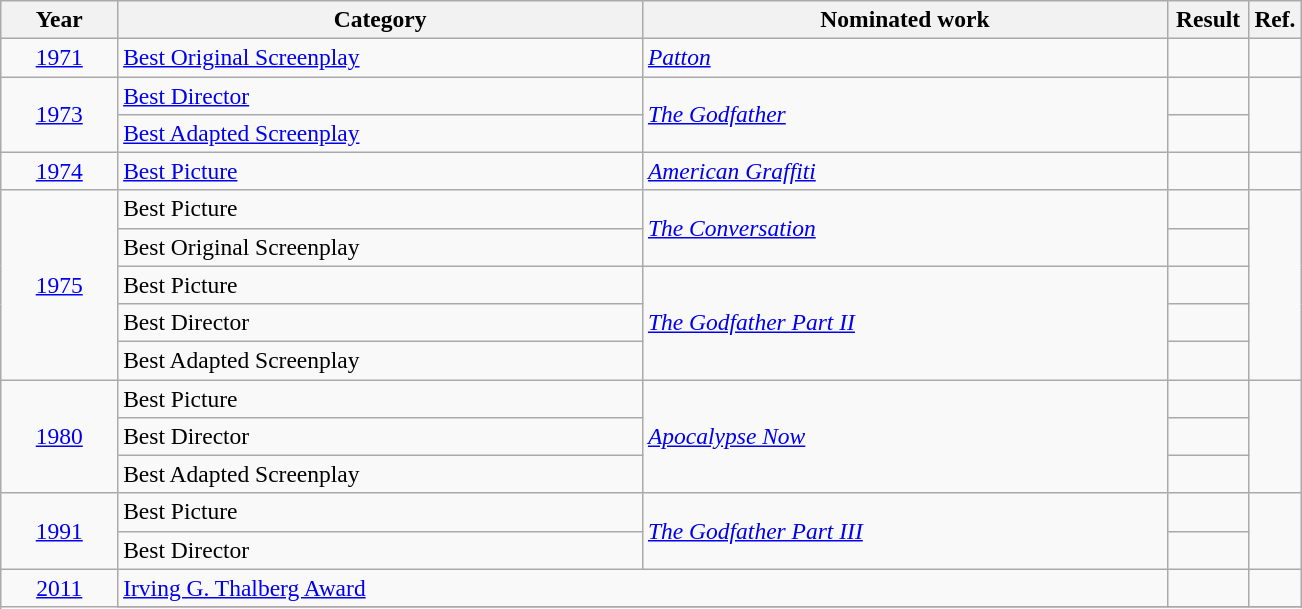<table class="wikitable sortable plainrowheaders" Style=font-size:98%>
<tr>
<th scope="col" style="width:9%;">Year</th>
<th scope="col" style="width:20em;">Category</th>
<th scope="col" style="width:20em;">Nominated work</th>
<th scope="col" style="width:2em;">Result</th>
<th scope="col" style="width:4%;" class="unsortable">Ref.</th>
</tr>
<tr>
<td style="text-align:center;"><a href='#'>1971</a></td>
<td><a href='#'>Best Original Screenplay</a></td>
<td><em><a href='#'>Patton</a></em></td>
<td></td>
<td style="text-align:center;"></td>
</tr>
<tr>
<td style="text-align:center;", rowspan=2><a href='#'>1973</a></td>
<td><a href='#'>Best Director</a></td>
<td rowspan=2><em><a href='#'>The Godfather</a></em></td>
<td></td>
<td style="text-align:center;", rowspan=2></td>
</tr>
<tr>
<td><a href='#'>Best Adapted Screenplay</a></td>
<td></td>
</tr>
<tr>
<td style="text-align:center;"><a href='#'>1974</a></td>
<td><a href='#'>Best Picture</a></td>
<td><em><a href='#'>American Graffiti</a></em></td>
<td></td>
<td style="text-align:center;"></td>
</tr>
<tr>
<td style="text-align:center;", rowspan=5><a href='#'>1975</a></td>
<td>Best Picture</td>
<td rowspan=2><em><a href='#'>The Conversation</a></em></td>
<td></td>
<td style="text-align:center;", rowspan=5></td>
</tr>
<tr>
<td>Best Original Screenplay</td>
<td></td>
</tr>
<tr>
<td>Best Picture</td>
<td rowspan=3><em><a href='#'>The Godfather Part II</a></em></td>
<td></td>
</tr>
<tr>
<td>Best Director</td>
<td></td>
</tr>
<tr>
<td>Best Adapted Screenplay</td>
<td></td>
</tr>
<tr>
<td style="text-align:center;", rowspan=3><a href='#'>1980</a></td>
<td>Best Picture</td>
<td rowspan=3><em><a href='#'>Apocalypse Now</a></em></td>
<td></td>
<td style="text-align:center;", rowspan=3></td>
</tr>
<tr>
<td>Best Director</td>
<td></td>
</tr>
<tr>
<td>Best Adapted Screenplay</td>
<td></td>
</tr>
<tr>
<td style="text-align:center;", rowspan=2><a href='#'>1991</a></td>
<td>Best Picture</td>
<td rowspan=2><em><a href='#'>The Godfather Part III</a></em></td>
<td></td>
<td style="text-align:center;", rowspan=2></td>
</tr>
<tr>
<td>Best Director</td>
<td></td>
</tr>
<tr>
<td style="text-align:center;", rowspan=2><a href='#'>2011</a></td>
<td colspan=2><a href='#'>Irving G. Thalberg Award</a></td>
<td></td>
<td style="text-align:center;", rowspan=1></td>
</tr>
<tr>
</tr>
</table>
